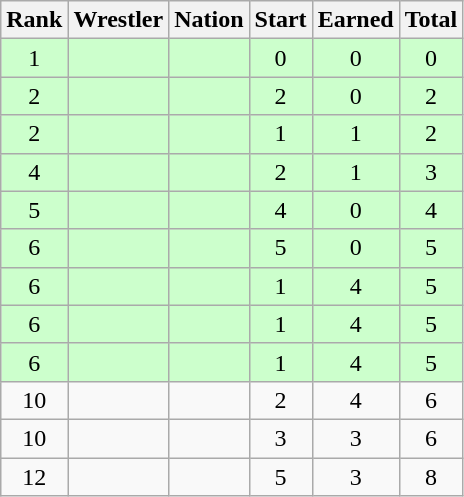<table class="wikitable sortable" style="text-align:center;">
<tr>
<th>Rank</th>
<th>Wrestler</th>
<th>Nation</th>
<th>Start</th>
<th>Earned</th>
<th>Total</th>
</tr>
<tr style="background:#cfc;">
<td>1</td>
<td align=left></td>
<td align=left></td>
<td>0</td>
<td>0</td>
<td>0</td>
</tr>
<tr style="background:#cfc;">
<td>2</td>
<td align=left></td>
<td align=left></td>
<td>2</td>
<td>0</td>
<td>2</td>
</tr>
<tr style="background:#cfc;">
<td>2</td>
<td align=left></td>
<td align=left></td>
<td>1</td>
<td>1</td>
<td>2</td>
</tr>
<tr style="background:#cfc;">
<td>4</td>
<td align=left></td>
<td align=left></td>
<td>2</td>
<td>1</td>
<td>3</td>
</tr>
<tr style="background:#cfc;">
<td>5</td>
<td align=left></td>
<td align=left></td>
<td>4</td>
<td>0</td>
<td>4</td>
</tr>
<tr style="background:#cfc;">
<td>6</td>
<td align=left></td>
<td align=left></td>
<td>5</td>
<td>0</td>
<td>5</td>
</tr>
<tr style="background:#cfc;">
<td>6</td>
<td align=left></td>
<td align=left></td>
<td>1</td>
<td>4</td>
<td>5</td>
</tr>
<tr style="background:#cfc;">
<td>6</td>
<td align=left></td>
<td align=left></td>
<td>1</td>
<td>4</td>
<td>5</td>
</tr>
<tr style="background:#cfc;">
<td>6</td>
<td align=left></td>
<td align=left></td>
<td>1</td>
<td>4</td>
<td>5</td>
</tr>
<tr>
<td>10</td>
<td align=left></td>
<td align=left></td>
<td>2</td>
<td>4</td>
<td>6</td>
</tr>
<tr>
<td>10</td>
<td align=left></td>
<td align=left></td>
<td>3</td>
<td>3</td>
<td>6</td>
</tr>
<tr>
<td>12</td>
<td align=left></td>
<td align=left></td>
<td>5</td>
<td>3</td>
<td>8</td>
</tr>
</table>
